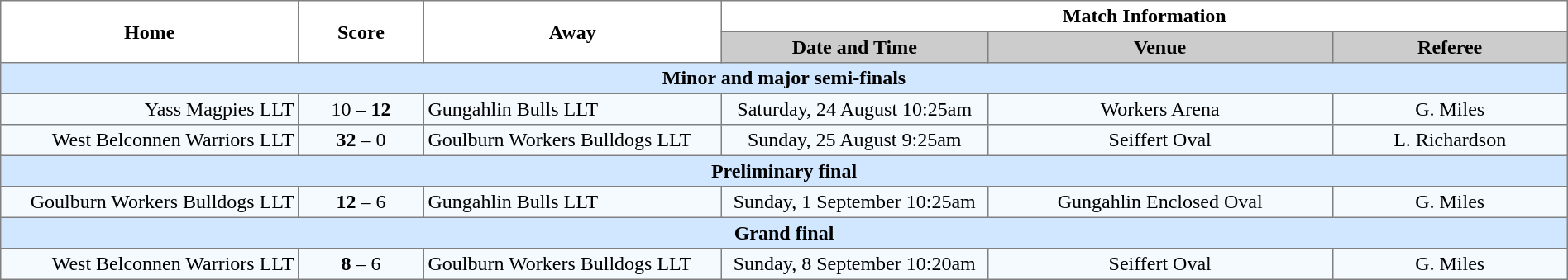<table border="1" cellpadding="3" cellspacing="0" width="100%" style="border-collapse:collapse;  text-align:center;">
<tr>
<th rowspan="2" width="19%">Home</th>
<th rowspan="2" width="8%">Score</th>
<th rowspan="2" width="19%">Away</th>
<th colspan="3">Match Information</th>
</tr>
<tr bgcolor="#CCCCCC">
<th width="17%">Date and Time</th>
<th width="22%">Venue</th>
<th width="50%">Referee</th>
</tr>
<tr style="background:#d0e7ff;">
<td colspan="6"><strong>Minor and major semi-finals</strong></td>
</tr>
<tr style="text-align:center; background:#f5faff;">
<td align="right">Yass Magpies LLT </td>
<td>10 – <strong>12</strong></td>
<td align="left"> Gungahlin Bulls LLT</td>
<td>Saturday, 24 August 10:25am</td>
<td>Workers Arena</td>
<td>G. Miles</td>
</tr>
<tr style="text-align:center; background:#f5faff;">
<td align="right">West Belconnen Warriors LLT </td>
<td><strong>32</strong> – 0</td>
<td align="left"> Goulburn Workers Bulldogs LLT</td>
<td>Sunday, 25 August 9:25am</td>
<td>Seiffert Oval</td>
<td>L. Richardson</td>
</tr>
<tr style="background:#d0e7ff;">
<td colspan="6"><strong>Preliminary final</strong></td>
</tr>
<tr style="text-align:center; background:#f5faff;">
<td align="right">Goulburn Workers Bulldogs LLT </td>
<td><strong>12</strong> – 6</td>
<td align="left"> Gungahlin Bulls LLT</td>
<td>Sunday, 1 September 10:25am</td>
<td>Gungahlin Enclosed Oval</td>
<td>G. Miles</td>
</tr>
<tr style="background:#d0e7ff;">
<td colspan="6"><strong>Grand final</strong></td>
</tr>
<tr style="text-align:center; background:#f5faff;">
<td align="right">West Belconnen Warriors LLT </td>
<td><strong>8</strong> – 6</td>
<td align="left"> Goulburn Workers Bulldogs LLT</td>
<td>Sunday, 8 September 10:20am</td>
<td>Seiffert Oval</td>
<td>G. Miles</td>
</tr>
</table>
